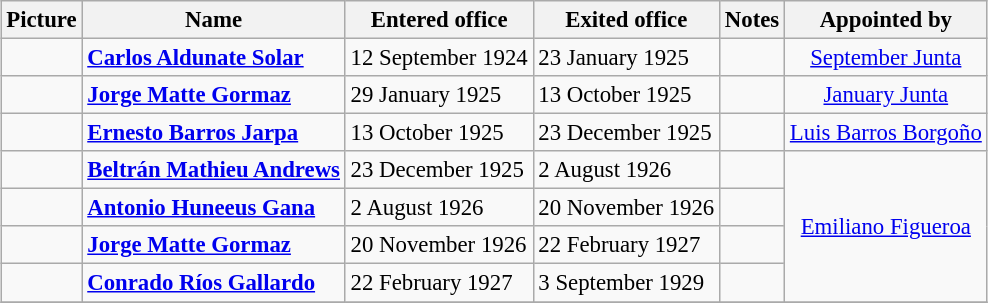<table class="wikitable" style="margin:1em auto; font-size:95%;">
<tr>
<th>Picture</th>
<th>Name</th>
<th>Entered office</th>
<th>Exited office</th>
<th>Notes</th>
<th>Appointed by</th>
</tr>
<tr>
<td></td>
<td><strong><a href='#'>Carlos Aldunate Solar</a></strong></td>
<td>12 September 1924</td>
<td>23 January 1925</td>
<td></td>
<td align=center><a href='#'>September Junta</a></td>
</tr>
<tr>
<td></td>
<td><strong><a href='#'>Jorge Matte Gormaz</a></strong></td>
<td>29 January 1925</td>
<td>13 October 1925</td>
<td></td>
<td align=center><a href='#'>January Junta</a></td>
</tr>
<tr>
<td></td>
<td><strong><a href='#'>Ernesto Barros Jarpa</a></strong></td>
<td>13 October 1925</td>
<td>23 December 1925</td>
<td></td>
<td align=center><a href='#'>Luis Barros Borgoño</a></td>
</tr>
<tr>
<td></td>
<td><strong><a href='#'>Beltrán Mathieu Andrews</a></strong></td>
<td>23 December 1925</td>
<td>2 August 1926</td>
<td></td>
<td rowspan=4 align=center><a href='#'>Emiliano Figueroa</a></td>
</tr>
<tr>
<td></td>
<td><strong><a href='#'>Antonio Huneeus Gana</a></strong></td>
<td>2 August 1926</td>
<td>20 November 1926</td>
<td></td>
</tr>
<tr>
<td></td>
<td><strong><a href='#'>Jorge Matte Gormaz</a></strong></td>
<td>20 November 1926</td>
<td>22 February 1927</td>
<td></td>
</tr>
<tr>
<td></td>
<td><strong><a href='#'>Conrado Ríos Gallardo</a></strong></td>
<td>22 February 1927</td>
<td>3 September 1929</td>
<td></td>
</tr>
<tr>
</tr>
</table>
